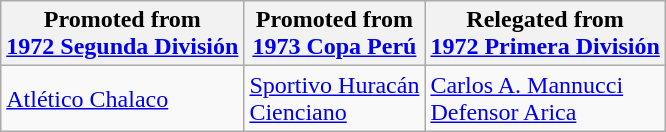<table class="wikitable">
<tr>
<th>Promoted from<br><a href='#'>1972 Segunda División</a></th>
<th>Promoted from<br><a href='#'>1973 Copa Perú</a></th>
<th>Relegated from<br><a href='#'>1972 Primera División</a></th>
</tr>
<tr>
<td> <a href='#'>Atlético Chalaco</a> </td>
<td> <a href='#'>Sportivo Huracán</a> <br> <a href='#'>Cienciano</a> </td>
<td> <a href='#'>Carlos A. Mannucci</a> <br> <a href='#'>Defensor Arica</a> </td>
</tr>
</table>
